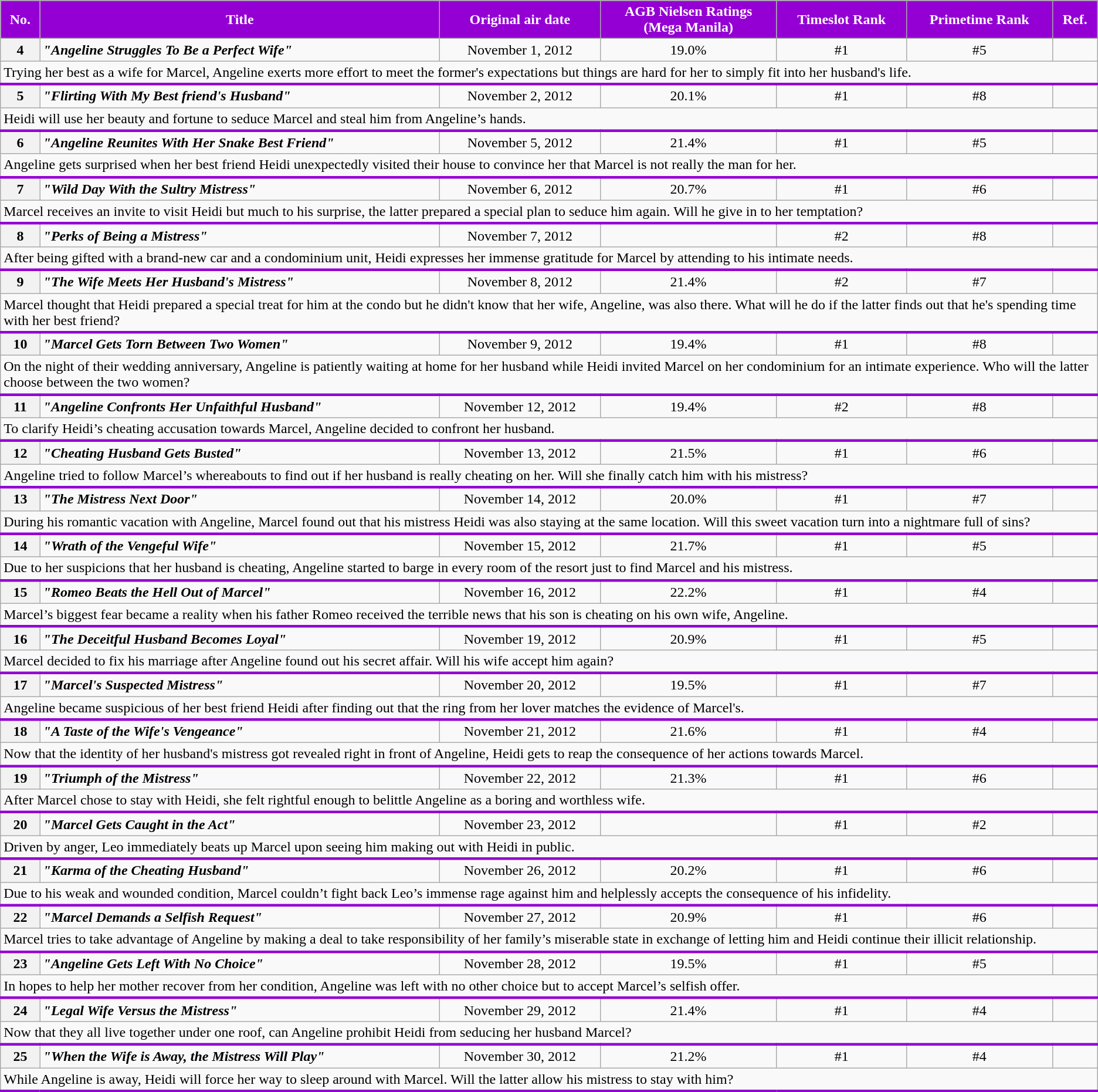<table class="wikitable" style="text-align:center">
<tr>
<th style="background:#9400D3; color:#ffffff">No.</th>
<th style="background:#9400D3; color:#ffffff">Title</th>
<th style="background:#9400D3; color:#ffffff">Original air date</th>
<th style="background:#9400D3; color:#ffffff">AGB Nielsen Ratings<br>(Mega Manila)</th>
<th style="background:#9400D3; color:#ffffff">Timeslot Rank</th>
<th style="background:#9400D3; color:#ffffff">Primetime Rank</th>
<th style="background:#9400D3; color:#ffffff">Ref.</th>
</tr>
<tr>
<th>4</th>
<td align="left"><strong><em>"Angeline Struggles To Be a Perfect Wife"</em></strong></td>
<td>November 1, 2012</td>
<td>19.0%</td>
<td>#1</td>
<td>#5</td>
<td></td>
</tr>
<tr>
<td colspan = "7" style="text-align: left; border-bottom: 3px solid #9400D3;">Trying her best as a wife for Marcel, Angeline exerts more effort to meet the former's expectations but things are hard for her to simply fit into her husband's life.</td>
</tr>
<tr>
<th>5</th>
<td align="left"><strong><em>"Flirting With My Best friend's Husband"</em></strong></td>
<td>November 2, 2012</td>
<td>20.1%</td>
<td>#1</td>
<td>#8</td>
<td></td>
</tr>
<tr>
<td colspan = "7" style="text-align: left; border-bottom: 3px solid #9400D3;">Heidi will use her beauty and fortune to seduce Marcel and steal him from Angeline’s hands.</td>
</tr>
<tr>
<th>6</th>
<td align="left"><strong><em>"Angeline Reunites With Her Snake Best Friend"</em></strong></td>
<td>November 5, 2012</td>
<td>21.4%</td>
<td>#1</td>
<td>#5</td>
<td></td>
</tr>
<tr>
<td colspan = "7" style="text-align: left; border-bottom: 3px solid #9400D3;">Angeline gets surprised when her best friend Heidi unexpectedly visited their house to convince her that Marcel is not really the man for her.</td>
</tr>
<tr>
<th>7</th>
<td align="left"><strong><em>"Wild Day With the Sultry Mistress"</em></strong></td>
<td>November 6, 2012</td>
<td>20.7%</td>
<td>#1</td>
<td>#6</td>
<td></td>
</tr>
<tr>
<td colspan = "7" style="text-align: left; border-bottom: 3px solid #9400D3;">Marcel receives an invite to visit Heidi but much to his surprise, the latter prepared a special plan to seduce him again. Will he give in to her temptation?</td>
</tr>
<tr>
<th>8</th>
<td align="left"><strong><em>"Perks of Being a Mistress"</em></strong></td>
<td>November 7, 2012</td>
<td></td>
<td>#2</td>
<td>#8</td>
<td></td>
</tr>
<tr>
<td colspan = "7" style="text-align: left; border-bottom: 3px solid #9400D3;">After being gifted with a brand-new car and a condominium unit, Heidi expresses her immense gratitude for Marcel by attending to his intimate needs.</td>
</tr>
<tr>
<th>9</th>
<td align="left"><strong><em>"The Wife Meets Her Husband's Mistress"</em></strong></td>
<td>November 8, 2012</td>
<td>21.4%</td>
<td>#2</td>
<td>#7</td>
<td></td>
</tr>
<tr>
<td colspan = "7" style="text-align: left; border-bottom: 3px solid #9400D3;">Marcel thought that Heidi prepared a special treat for him at the condo but he didn't know that her wife, Angeline, was also there. What will he do if the latter finds out that he's spending time with her best friend?</td>
</tr>
<tr>
<th>10</th>
<td align="left"><strong><em>"Marcel Gets Torn Between Two Women"</em></strong></td>
<td>November 9, 2012</td>
<td>19.4%</td>
<td>#1</td>
<td>#8</td>
<td></td>
</tr>
<tr>
<td colspan = "7" style="text-align: left; border-bottom: 3px solid #9400D3;">On the night of their wedding anniversary, Angeline is patiently waiting at home for her husband while Heidi invited Marcel on her condominium for an intimate experience. Who will the latter choose between the two women?</td>
</tr>
<tr>
<th>11</th>
<td align="left"><strong><em>"Angeline Confronts Her Unfaithful Husband"</em></strong></td>
<td>November 12, 2012</td>
<td>19.4%</td>
<td>#2</td>
<td>#8</td>
<td></td>
</tr>
<tr>
<td colspan = "7" style="text-align: left; border-bottom: 3px solid #9400D3;">To clarify Heidi’s cheating accusation towards Marcel, Angeline decided to confront her husband.</td>
</tr>
<tr>
<th>12</th>
<td align="left"><strong><em>"Cheating Husband Gets Busted"</em></strong></td>
<td>November 13, 2012</td>
<td>21.5%</td>
<td>#1</td>
<td>#6</td>
<td></td>
</tr>
<tr>
<td colspan = "7" style="text-align: left; border-bottom: 3px solid #9400D3;">Angeline tried to follow Marcel’s whereabouts to find out if her husband is really cheating on her. Will she finally catch him with his mistress?</td>
</tr>
<tr>
<th>13</th>
<td align="left"><strong><em>"The Mistress Next Door"</em></strong></td>
<td>November 14, 2012</td>
<td>20.0%</td>
<td>#1</td>
<td>#7</td>
<td></td>
</tr>
<tr>
<td colspan = "7" style="text-align: left; border-bottom: 3px solid #9400D3;">During his romantic vacation with Angeline, Marcel found out that his mistress Heidi was also staying at the same location. Will this sweet vacation turn into a nightmare full of sins?</td>
</tr>
<tr>
<th>14</th>
<td align="left"><strong><em>"Wrath of the Vengeful Wife"</em></strong></td>
<td>November 15, 2012</td>
<td>21.7%</td>
<td>#1</td>
<td>#5</td>
<td></td>
</tr>
<tr>
<td colspan = "7" style="text-align: left; border-bottom: 3px solid #9400D3;">Due to her suspicions that her husband is cheating, Angeline started to barge in every room of the resort just to find Marcel and his mistress.</td>
</tr>
<tr>
<th>15</th>
<td align="left"><strong><em>"Romeo Beats the Hell Out of Marcel"</em></strong></td>
<td>November 16, 2012</td>
<td>22.2%</td>
<td>#1</td>
<td>#4</td>
<td></td>
</tr>
<tr>
<td colspan = "7" style="text-align: left; border-bottom: 3px solid #9400D3;">Marcel’s biggest fear became a reality when his father Romeo received the terrible news that his son is cheating on his own wife, Angeline.</td>
</tr>
<tr>
<th>16</th>
<td align="left"><strong><em>"The Deceitful Husband Becomes Loyal"</em></strong></td>
<td>November 19, 2012</td>
<td>20.9%</td>
<td>#1</td>
<td>#5</td>
<td></td>
</tr>
<tr>
<td colspan = "7" style="text-align: left; border-bottom: 3px solid #9400D3;">Marcel decided to fix his marriage after Angeline found out his secret affair. Will his wife accept him again?</td>
</tr>
<tr>
<th>17</th>
<td align="left"><strong><em>"Marcel's Suspected Mistress"</em></strong></td>
<td>November 20, 2012</td>
<td>19.5%</td>
<td>#1</td>
<td>#7</td>
<td></td>
</tr>
<tr>
<td colspan = "7" style="text-align: left; border-bottom: 3px solid #9400D3;">Angeline became suspicious of her best friend Heidi after finding out that the ring from her lover matches the evidence of Marcel's.</td>
</tr>
<tr>
<th>18</th>
<td align="left"><strong><em>"A Taste of the Wife's Vengeance"</em></strong></td>
<td>November 21, 2012</td>
<td>21.6%</td>
<td>#1</td>
<td>#4</td>
<td></td>
</tr>
<tr>
<td colspan = "7" style="text-align: left; border-bottom: 3px solid #9400D3;">Now that the identity of her husband's mistress got revealed right in front of Angeline, Heidi gets to reap the consequence of her actions towards Marcel.</td>
</tr>
<tr>
<th>19</th>
<td align="left"><strong><em>"Triumph of the Mistress"</em></strong></td>
<td>November 22, 2012</td>
<td>21.3%</td>
<td>#1</td>
<td>#6</td>
<td></td>
</tr>
<tr>
<td colspan = "7" style="text-align: left; border-bottom: 3px solid #9400D3;">After Marcel chose to stay with Heidi, she felt rightful enough to belittle Angeline as a boring and worthless wife.</td>
</tr>
<tr>
<th>20</th>
<td align="left"><strong><em>"Marcel Gets Caught in the Act"</em></strong></td>
<td>November 23, 2012</td>
<td></td>
<td>#1</td>
<td>#2</td>
<td></td>
</tr>
<tr>
<td colspan = "7" style="text-align: left; border-bottom: 3px solid #9400D3;">Driven by anger, Leo immediately beats up Marcel upon seeing him making out with Heidi in public.</td>
</tr>
<tr>
<th>21</th>
<td align="left"><strong><em>"Karma of the Cheating Husband"</em></strong></td>
<td>November 26, 2012</td>
<td>20.2%</td>
<td>#1</td>
<td>#6</td>
<td></td>
</tr>
<tr>
<td colspan = "7" style="text-align: left; border-bottom: 3px solid #9400D3;">Due to his weak and wounded condition, Marcel couldn’t fight back Leo’s immense rage against him and helplessly accepts the consequence of his infidelity.</td>
</tr>
<tr>
<th>22</th>
<td align="left"><strong><em>"Marcel Demands a Selfish Request"</em></strong></td>
<td>November 27, 2012</td>
<td>20.9%</td>
<td>#1</td>
<td>#6</td>
<td></td>
</tr>
<tr>
<td colspan = "7" style="text-align: left; border-bottom: 3px solid #9400D3;">Marcel tries to take advantage of Angeline by making a deal to take responsibility of her family’s miserable state in exchange of letting him and Heidi continue their illicit relationship.</td>
</tr>
<tr>
<th>23</th>
<td align="left"><strong><em>"Angeline Gets Left With No Choice"</em></strong></td>
<td>November 28, 2012</td>
<td>19.5%</td>
<td>#1</td>
<td>#5</td>
<td></td>
</tr>
<tr>
<td colspan = "7" style="text-align: left; border-bottom: 3px solid #9400D3;">In hopes to help her mother recover from her condition, Angeline was left with no other choice but to accept Marcel’s selfish offer.</td>
</tr>
<tr>
<th>24</th>
<td align="left"><strong><em>"Legal Wife Versus the Mistress"</em></strong></td>
<td>November 29, 2012</td>
<td>21.4%</td>
<td>#1</td>
<td>#4</td>
<td></td>
</tr>
<tr>
<td colspan = "7" style="text-align: left; border-bottom: 3px solid #9400D3;">Now that they all live together under one roof, can Angeline prohibit Heidi from seducing her husband Marcel?</td>
</tr>
<tr>
<th>25</th>
<td align="left"><strong><em>"When the Wife is Away, the Mistress Will Play"</em></strong></td>
<td>November 30, 2012</td>
<td>21.2%</td>
<td>#1</td>
<td>#4</td>
<td></td>
</tr>
<tr>
<td colspan = "7" style="text-align: left; border-bottom: 3px solid #9400D3;">While Angeline is away, Heidi will force her way to sleep around with Marcel. Will the latter allow his mistress to stay with him?</td>
</tr>
</table>
